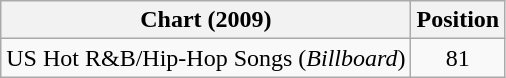<table class="wikitable">
<tr>
<th>Chart (2009)</th>
<th>Position</th>
</tr>
<tr>
<td>US Hot R&B/Hip-Hop Songs (<em>Billboard</em>)</td>
<td align="center">81</td>
</tr>
</table>
